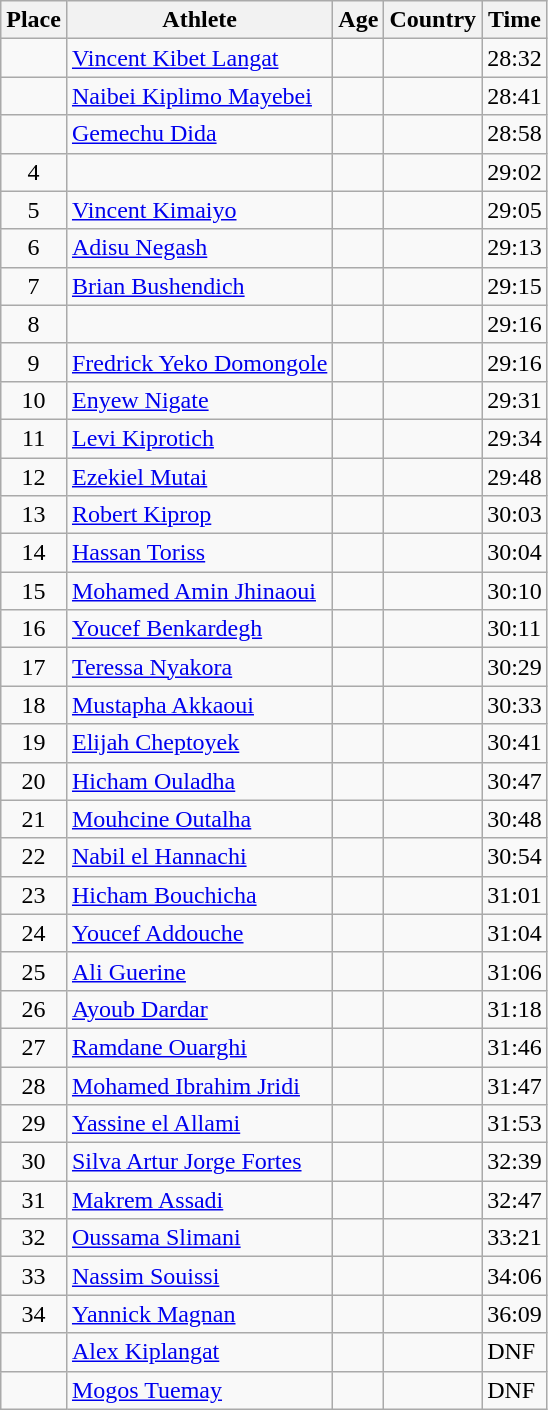<table class="wikitable mw-datatable sortable">
<tr>
<th>Place</th>
<th>Athlete</th>
<th>Age</th>
<th>Country</th>
<th>Time</th>
</tr>
<tr>
<td align=center></td>
<td><a href='#'>Vincent Kibet Langat</a></td>
<td></td>
<td></td>
<td>28:32</td>
</tr>
<tr>
<td align=center></td>
<td><a href='#'>Naibei Kiplimo Mayebei</a></td>
<td></td>
<td></td>
<td>28:41</td>
</tr>
<tr>
<td align=center></td>
<td><a href='#'>Gemechu Dida</a></td>
<td></td>
<td></td>
<td>28:58</td>
</tr>
<tr>
<td align=center>4</td>
<td></td>
<td></td>
<td></td>
<td>29:02</td>
</tr>
<tr>
<td align=center>5</td>
<td><a href='#'>Vincent Kimaiyo</a></td>
<td></td>
<td></td>
<td>29:05</td>
</tr>
<tr>
<td align=center>6</td>
<td><a href='#'>Adisu Negash</a></td>
<td></td>
<td></td>
<td>29:13</td>
</tr>
<tr>
<td align=center>7</td>
<td><a href='#'>Brian Bushendich</a></td>
<td></td>
<td></td>
<td>29:15</td>
</tr>
<tr>
<td align=center>8</td>
<td></td>
<td></td>
<td></td>
<td>29:16</td>
</tr>
<tr>
<td align=center>9</td>
<td><a href='#'>Fredrick Yeko Domongole</a></td>
<td></td>
<td></td>
<td>29:16</td>
</tr>
<tr>
<td align=center>10</td>
<td><a href='#'>Enyew Nigate</a></td>
<td></td>
<td></td>
<td>29:31</td>
</tr>
<tr>
<td align=center>11</td>
<td><a href='#'>Levi Kiprotich</a></td>
<td></td>
<td></td>
<td>29:34</td>
</tr>
<tr>
<td align=center>12</td>
<td><a href='#'>Ezekiel Mutai</a></td>
<td></td>
<td></td>
<td>29:48</td>
</tr>
<tr>
<td align=center>13</td>
<td><a href='#'>Robert Kiprop</a></td>
<td></td>
<td></td>
<td>30:03</td>
</tr>
<tr>
<td align=center>14</td>
<td><a href='#'>Hassan Toriss</a></td>
<td></td>
<td></td>
<td>30:04</td>
</tr>
<tr>
<td align=center>15</td>
<td><a href='#'>Mohamed Amin Jhinaoui</a></td>
<td></td>
<td></td>
<td>30:10</td>
</tr>
<tr>
<td align=center>16</td>
<td><a href='#'>Youcef Benkardegh</a></td>
<td></td>
<td></td>
<td>30:11</td>
</tr>
<tr>
<td align=center>17</td>
<td><a href='#'>Teressa Nyakora</a></td>
<td></td>
<td></td>
<td>30:29</td>
</tr>
<tr>
<td align=center>18</td>
<td><a href='#'>Mustapha Akkaoui</a></td>
<td></td>
<td></td>
<td>30:33</td>
</tr>
<tr>
<td align=center>19</td>
<td><a href='#'>Elijah Cheptoyek</a></td>
<td></td>
<td></td>
<td>30:41</td>
</tr>
<tr>
<td align=center>20</td>
<td><a href='#'>Hicham Ouladha</a></td>
<td></td>
<td></td>
<td>30:47</td>
</tr>
<tr>
<td align=center>21</td>
<td><a href='#'>Mouhcine Outalha</a></td>
<td></td>
<td></td>
<td>30:48</td>
</tr>
<tr>
<td align=center>22</td>
<td><a href='#'>Nabil el Hannachi</a></td>
<td></td>
<td></td>
<td>30:54</td>
</tr>
<tr>
<td align=center>23</td>
<td><a href='#'>Hicham Bouchicha</a></td>
<td></td>
<td></td>
<td>31:01</td>
</tr>
<tr>
<td align=center>24</td>
<td><a href='#'>Youcef Addouche</a></td>
<td></td>
<td></td>
<td>31:04</td>
</tr>
<tr>
<td align=center>25</td>
<td><a href='#'>Ali Guerine</a></td>
<td></td>
<td></td>
<td>31:06</td>
</tr>
<tr>
<td align=center>26</td>
<td><a href='#'>Ayoub Dardar</a></td>
<td></td>
<td></td>
<td>31:18</td>
</tr>
<tr>
<td align=center>27</td>
<td><a href='#'>Ramdane Ouarghi</a></td>
<td></td>
<td></td>
<td>31:46</td>
</tr>
<tr>
<td align=center>28</td>
<td><a href='#'>Mohamed Ibrahim Jridi</a></td>
<td></td>
<td></td>
<td>31:47</td>
</tr>
<tr>
<td align=center>29</td>
<td><a href='#'>Yassine el Allami</a></td>
<td></td>
<td></td>
<td>31:53</td>
</tr>
<tr>
<td align=center>30</td>
<td><a href='#'>Silva Artur Jorge Fortes</a></td>
<td></td>
<td></td>
<td>32:39</td>
</tr>
<tr>
<td align=center>31</td>
<td><a href='#'>Makrem Assadi</a></td>
<td></td>
<td></td>
<td>32:47</td>
</tr>
<tr>
<td align=center>32</td>
<td><a href='#'>Oussama Slimani</a></td>
<td></td>
<td></td>
<td>33:21</td>
</tr>
<tr>
<td align=center>33</td>
<td><a href='#'>Nassim Souissi</a></td>
<td></td>
<td></td>
<td>34:06</td>
</tr>
<tr>
<td align=center>34</td>
<td><a href='#'>Yannick Magnan</a></td>
<td></td>
<td></td>
<td>36:09</td>
</tr>
<tr>
<td align=center></td>
<td><a href='#'>Alex Kiplangat</a></td>
<td></td>
<td></td>
<td>DNF</td>
</tr>
<tr>
<td align=center></td>
<td><a href='#'>Mogos Tuemay</a></td>
<td></td>
<td></td>
<td>DNF</td>
</tr>
</table>
